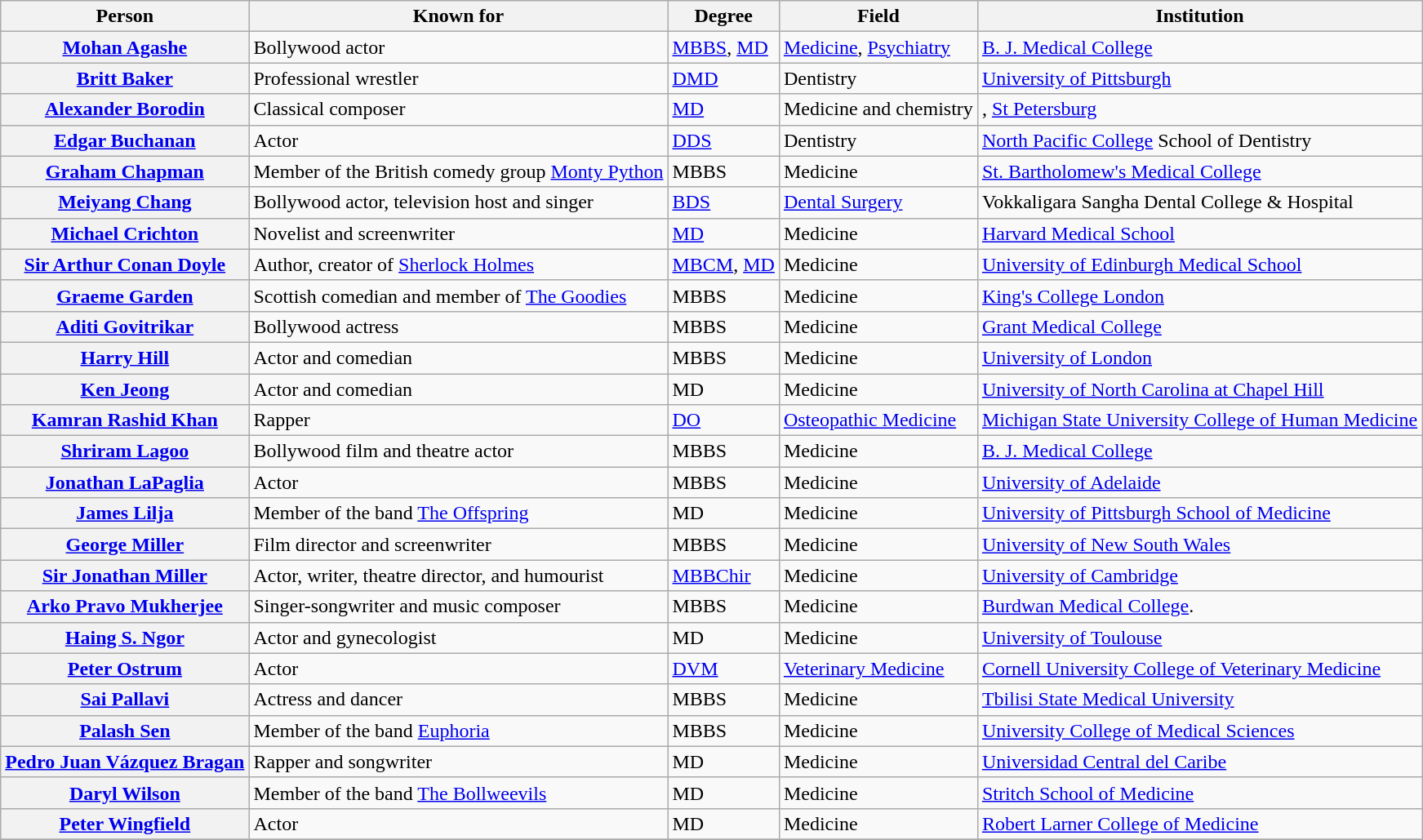<table class="wikitable sortable">
<tr>
<th scope="col">Person</th>
<th scope="col">Known for</th>
<th>Degree</th>
<th scope="col">Field</th>
<th>Institution</th>
</tr>
<tr>
<th scope="row"><a href='#'>Mohan Agashe</a></th>
<td>Bollywood actor</td>
<td><a href='#'>MBBS</a>, <a href='#'>MD</a></td>
<td><a href='#'>Medicine</a>, <a href='#'>Psychiatry</a></td>
<td><a href='#'>B. J. Medical College</a></td>
</tr>
<tr>
<th><a href='#'>Britt Baker</a></th>
<td>Professional wrestler</td>
<td><a href='#'>DMD</a></td>
<td>Dentistry</td>
<td><a href='#'>University of Pittsburgh</a></td>
</tr>
<tr>
<th scope="row"><a href='#'>Alexander Borodin</a></th>
<td>Classical composer</td>
<td><a href='#'>MD</a></td>
<td>Medicine and chemistry</td>
<td>, <a href='#'>St Petersburg</a></td>
</tr>
<tr>
<th><a href='#'>Edgar Buchanan</a></th>
<td>Actor</td>
<td><a href='#'>DDS</a></td>
<td>Dentistry</td>
<td><a href='#'>North Pacific College</a> School of Dentistry</td>
</tr>
<tr>
<th scope="row"><a href='#'>Graham Chapman</a></th>
<td>Member of the British comedy group <a href='#'>Monty Python</a></td>
<td>MBBS</td>
<td>Medicine</td>
<td><a href='#'>St. Bartholomew's Medical College</a></td>
</tr>
<tr>
<th scope="row"><a href='#'>Meiyang Chang</a></th>
<td>Bollywood actor, television host and singer</td>
<td><a href='#'>BDS</a></td>
<td><a href='#'>Dental Surgery</a></td>
<td>Vokkaligara Sangha Dental College & Hospital</td>
</tr>
<tr>
<th scope="row"><a href='#'>Michael Crichton</a></th>
<td>Novelist and screenwriter</td>
<td><a href='#'>MD</a></td>
<td>Medicine</td>
<td><a href='#'>Harvard Medical School</a></td>
</tr>
<tr>
<th scope="row"><a href='#'>Sir Arthur Conan Doyle</a></th>
<td>Author, creator of <a href='#'>Sherlock Holmes</a></td>
<td><a href='#'>MBCM</a>, <a href='#'>MD</a></td>
<td>Medicine</td>
<td><a href='#'>University of Edinburgh Medical School</a></td>
</tr>
<tr>
<th scope="row"><a href='#'>Graeme Garden</a></th>
<td>Scottish comedian and member of <a href='#'>The Goodies</a></td>
<td>MBBS</td>
<td>Medicine</td>
<td><a href='#'>King's College London</a></td>
</tr>
<tr>
<th scope="row"><a href='#'>Aditi Govitrikar</a></th>
<td>Bollywood actress</td>
<td>MBBS</td>
<td>Medicine</td>
<td><a href='#'>Grant Medical College</a></td>
</tr>
<tr>
<th scope="row"><a href='#'>Harry Hill</a></th>
<td>Actor and comedian</td>
<td>MBBS</td>
<td>Medicine</td>
<td><a href='#'>University of London</a></td>
</tr>
<tr>
<th scope="row"><a href='#'>Ken Jeong</a></th>
<td>Actor and comedian</td>
<td>MD</td>
<td>Medicine</td>
<td><a href='#'>University of North Carolina at Chapel Hill</a></td>
</tr>
<tr>
<th scope="row"><a href='#'>Kamran Rashid Khan</a></th>
<td>Rapper</td>
<td><a href='#'>DO</a></td>
<td><a href='#'>Osteopathic Medicine</a></td>
<td><a href='#'>Michigan State University College of Human Medicine</a></td>
</tr>
<tr>
<th scope="row"><a href='#'>Shriram Lagoo</a></th>
<td>Bollywood film and theatre actor</td>
<td>MBBS</td>
<td>Medicine</td>
<td><a href='#'>B. J. Medical College</a></td>
</tr>
<tr>
<th scope="row"><a href='#'>Jonathan LaPaglia</a></th>
<td>Actor</td>
<td>MBBS</td>
<td>Medicine</td>
<td><a href='#'>University of Adelaide</a></td>
</tr>
<tr>
<th scope="row"><a href='#'>James Lilja</a></th>
<td>Member of the band <a href='#'>The Offspring</a></td>
<td>MD</td>
<td>Medicine</td>
<td><a href='#'>University of Pittsburgh School of Medicine</a></td>
</tr>
<tr>
<th scope="row"><a href='#'>George Miller</a></th>
<td>Film director and screenwriter</td>
<td>MBBS</td>
<td>Medicine</td>
<td><a href='#'>University of New South Wales</a></td>
</tr>
<tr>
<th scope="row"><a href='#'>Sir Jonathan Miller</a></th>
<td>Actor, writer, theatre director, and humourist</td>
<td><a href='#'>MBBChir</a></td>
<td>Medicine</td>
<td><a href='#'>University of Cambridge</a></td>
</tr>
<tr>
<th scope="row"><a href='#'>Arko Pravo Mukherjee</a></th>
<td>Singer-songwriter and music composer</td>
<td>MBBS</td>
<td>Medicine</td>
<td><a href='#'>Burdwan Medical College</a>.</td>
</tr>
<tr>
<th scope="row"><a href='#'>Haing S. Ngor</a></th>
<td>Actor and gynecologist</td>
<td>MD</td>
<td>Medicine</td>
<td><a href='#'>University of Toulouse</a></td>
</tr>
<tr>
<th scope="row"><a href='#'>Peter Ostrum</a></th>
<td>Actor</td>
<td><a href='#'>DVM</a></td>
<td><a href='#'>Veterinary Medicine</a></td>
<td><a href='#'>Cornell University College of Veterinary Medicine</a></td>
</tr>
<tr>
<th scope="row"><a href='#'>Sai Pallavi</a></th>
<td>Actress and dancer</td>
<td>MBBS</td>
<td>Medicine</td>
<td><a href='#'>Tbilisi State Medical University</a></td>
</tr>
<tr>
<th scope="row"><a href='#'>Palash Sen</a></th>
<td>Member of the band <a href='#'>Euphoria</a></td>
<td>MBBS</td>
<td>Medicine</td>
<td><a href='#'>University College of Medical Sciences</a></td>
</tr>
<tr>
<th scope="row"><a href='#'>Pedro Juan Vázquez Bragan</a></th>
<td>Rapper and songwriter</td>
<td>MD</td>
<td>Medicine</td>
<td><a href='#'>Universidad Central del Caribe</a></td>
</tr>
<tr>
<th scope="row"><a href='#'>Daryl Wilson</a></th>
<td>Member of the band <a href='#'>The Bollweevils</a></td>
<td>MD</td>
<td>Medicine</td>
<td><a href='#'>Stritch School of Medicine</a></td>
</tr>
<tr>
<th scope="row"><a href='#'>Peter Wingfield</a></th>
<td>Actor</td>
<td>MD</td>
<td>Medicine</td>
<td><a href='#'>Robert Larner College of Medicine</a></td>
</tr>
<tr>
</tr>
</table>
